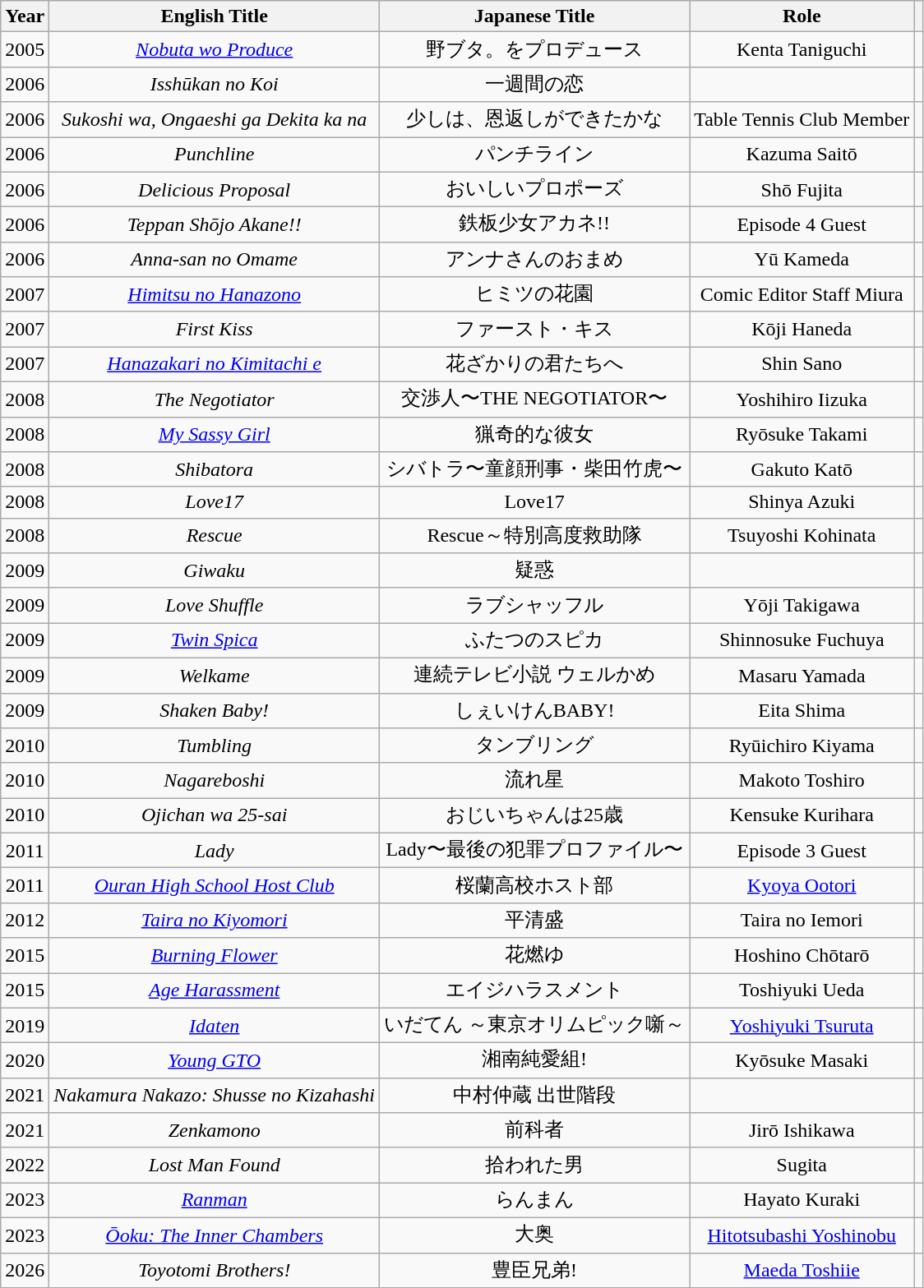<table class="wikitable" style="text-align:center;">
<tr>
<th>Year</th>
<th>English Title</th>
<th>Japanese Title</th>
<th>Role</th>
<th class="unsortable"></th>
</tr>
<tr>
<td>2005</td>
<td><em><a href='#'>Nobuta wo Produce</a></em></td>
<td>野ブタ。をプロデュース</td>
<td>Kenta Taniguchi</td>
<td></td>
</tr>
<tr>
<td>2006</td>
<td><em>Isshūkan no Koi</em></td>
<td>一週間の恋</td>
<td></td>
<td></td>
</tr>
<tr>
<td>2006</td>
<td><em>Sukoshi wa, Ongaeshi ga Dekita ka na</em></td>
<td>少しは、恩返しができたかな</td>
<td>Table Tennis Club Member</td>
<td></td>
</tr>
<tr>
<td>2006</td>
<td><em>Punchline</em></td>
<td>パンチライン</td>
<td>Kazuma Saitō</td>
<td></td>
</tr>
<tr>
<td>2006</td>
<td><em>Delicious Proposal</em></td>
<td>おいしいプロポーズ</td>
<td>Shō Fujita</td>
<td></td>
</tr>
<tr>
<td>2006</td>
<td><em>Teppan Shōjo Akane!!</em></td>
<td>鉄板少女アカネ!!</td>
<td>Episode 4 Guest</td>
<td></td>
</tr>
<tr>
<td>2006</td>
<td><em>Anna-san no Omame</em></td>
<td>アンナさんのおまめ</td>
<td>Yū Kameda</td>
<td></td>
</tr>
<tr>
<td>2007</td>
<td><em><a href='#'>Himitsu no Hanazono</a></em></td>
<td>ヒミツの花園</td>
<td>Comic Editor Staff Miura</td>
<td></td>
</tr>
<tr>
<td>2007</td>
<td><em>First Kiss</em></td>
<td>ファースト・キス</td>
<td>Kōji Haneda</td>
<td></td>
</tr>
<tr>
<td>2007</td>
<td><em><a href='#'>Hanazakari no Kimitachi e</a></em></td>
<td>花ざかりの君たちへ</td>
<td>Shin Sano</td>
<td></td>
</tr>
<tr>
<td>2008</td>
<td><em>The Negotiator</em></td>
<td>交渉人〜THE NEGOTIATOR〜</td>
<td>Yoshihiro Iizuka</td>
<td></td>
</tr>
<tr>
<td>2008</td>
<td><em><a href='#'>My Sassy Girl</a></em></td>
<td>猟奇的な彼女</td>
<td>Ryōsuke Takami</td>
<td></td>
</tr>
<tr>
<td>2008</td>
<td><em>Shibatora</em></td>
<td>シバトラ〜童顔刑事・柴田竹虎〜</td>
<td>Gakuto Katō</td>
<td></td>
</tr>
<tr>
<td>2008</td>
<td><em>Love17</em></td>
<td>Love17</td>
<td>Shinya Azuki</td>
<td></td>
</tr>
<tr>
<td>2008</td>
<td><em>Rescue</em></td>
<td>Rescue～特別高度救助隊</td>
<td>Tsuyoshi Kohinata</td>
<td></td>
</tr>
<tr>
<td>2009</td>
<td><em>Giwaku</em></td>
<td>疑惑</td>
<td></td>
<td></td>
</tr>
<tr>
<td>2009</td>
<td><em>Love Shuffle</em></td>
<td>ラブシャッフル</td>
<td>Yōji Takigawa</td>
<td></td>
</tr>
<tr>
<td>2009</td>
<td><em><a href='#'>Twin Spica</a></em></td>
<td>ふたつのスピカ</td>
<td>Shinnosuke Fuchuya</td>
<td></td>
</tr>
<tr>
<td>2009</td>
<td><em>Welkame</em></td>
<td>連続テレビ小説 ウェルかめ</td>
<td>Masaru Yamada</td>
<td></td>
</tr>
<tr>
<td>2009</td>
<td><em>Shaken Baby!</em></td>
<td>しぇいけんBABY!</td>
<td>Eita Shima</td>
<td></td>
</tr>
<tr>
<td>2010</td>
<td><em>Tumbling</em></td>
<td>タンブリング</td>
<td>Ryūichiro Kiyama</td>
<td></td>
</tr>
<tr>
<td>2010</td>
<td><em>Nagareboshi</em></td>
<td>流れ星</td>
<td>Makoto Toshiro</td>
<td></td>
</tr>
<tr>
<td>2010</td>
<td><em>Ojichan wa 25-sai</em></td>
<td>おじいちゃんは25歳</td>
<td>Kensuke Kurihara</td>
<td></td>
</tr>
<tr>
<td>2011</td>
<td><em>Lady</em></td>
<td>Lady〜最後の犯罪プロファイル〜</td>
<td>Episode 3 Guest</td>
<td></td>
</tr>
<tr>
<td>2011</td>
<td><em><a href='#'>Ouran High School Host Club</a></em></td>
<td>桜蘭高校ホスト部</td>
<td><a href='#'>Kyoya Ootori</a></td>
<td></td>
</tr>
<tr>
<td>2012</td>
<td><em><a href='#'>Taira no Kiyomori</a></em></td>
<td>平清盛</td>
<td>Taira no Iemori</td>
<td></td>
</tr>
<tr>
<td>2015</td>
<td><em><a href='#'>Burning Flower</a></em></td>
<td>花燃ゆ</td>
<td>Hoshino Chōtarō</td>
<td></td>
</tr>
<tr>
<td>2015</td>
<td><em><a href='#'>Age Harassment</a></em></td>
<td>エイジハラスメント</td>
<td>Toshiyuki Ueda</td>
<td></td>
</tr>
<tr>
<td>2019</td>
<td><em><a href='#'>Idaten</a></em></td>
<td>いだてん ～東京オリムピック噺～</td>
<td><a href='#'>Yoshiyuki Tsuruta</a></td>
<td></td>
</tr>
<tr>
<td>2020</td>
<td><em><a href='#'>Young GTO</a></em></td>
<td>湘南純愛組!</td>
<td>Kyōsuke Masaki</td>
<td></td>
</tr>
<tr>
<td>2021</td>
<td><em>Nakamura Nakazo: Shusse no Kizahashi</em></td>
<td>中村仲蔵 出世階段</td>
<td></td>
<td></td>
</tr>
<tr>
<td>2021</td>
<td><em>Zenkamono</em></td>
<td>前科者</td>
<td>Jirō Ishikawa</td>
<td></td>
</tr>
<tr>
<td>2022</td>
<td><em>Lost Man Found</em></td>
<td>拾われた男</td>
<td>Sugita</td>
<td></td>
</tr>
<tr>
<td>2023</td>
<td><em><a href='#'>Ranman</a></em></td>
<td>らんまん</td>
<td>Hayato Kuraki</td>
<td></td>
</tr>
<tr>
<td>2023</td>
<td><em><a href='#'>Ōoku: The Inner Chambers</a></em></td>
<td>大奥</td>
<td><a href='#'>Hitotsubashi Yoshinobu</a></td>
<td></td>
</tr>
<tr>
<td>2026</td>
<td><em>Toyotomi Brothers!</em></td>
<td>豊臣兄弟!</td>
<td><a href='#'>Maeda Toshiie</a></td>
<td></td>
</tr>
<tr>
</tr>
</table>
